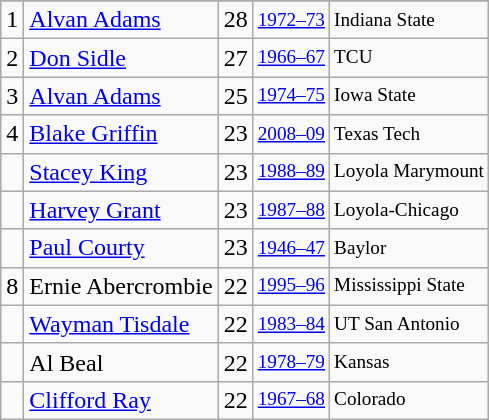<table class="wikitable">
<tr>
</tr>
<tr>
<td>1</td>
<td><a href='#'>Alvan Adams</a></td>
<td>28</td>
<td style="font-size:80%;"><a href='#'>1972–73</a></td>
<td style="font-size:80%;">Indiana State</td>
</tr>
<tr>
<td>2</td>
<td><a href='#'>Don Sidle</a></td>
<td>27</td>
<td style="font-size:80%;"><a href='#'>1966–67</a></td>
<td style="font-size:80%;">TCU</td>
</tr>
<tr>
<td>3</td>
<td><a href='#'>Alvan Adams</a></td>
<td>25</td>
<td style="font-size:80%;"><a href='#'>1974–75</a></td>
<td style="font-size:80%;">Iowa State</td>
</tr>
<tr>
<td>4</td>
<td><a href='#'>Blake Griffin</a></td>
<td>23</td>
<td style="font-size:80%;"><a href='#'>2008–09</a></td>
<td style="font-size:80%;">Texas Tech</td>
</tr>
<tr>
<td></td>
<td><a href='#'>Stacey King</a></td>
<td>23</td>
<td style="font-size:80%;"><a href='#'>1988–89</a></td>
<td style="font-size:80%;">Loyola Marymount</td>
</tr>
<tr>
<td></td>
<td><a href='#'>Harvey Grant</a></td>
<td>23</td>
<td style="font-size:80%;"><a href='#'>1987–88</a></td>
<td style="font-size:80%;">Loyola-Chicago</td>
</tr>
<tr>
<td></td>
<td><a href='#'>Paul Courty</a></td>
<td>23</td>
<td style="font-size:80%;"><a href='#'>1946–47</a></td>
<td style="font-size:80%;">Baylor</td>
</tr>
<tr>
<td>8</td>
<td>Ernie Abercrombie</td>
<td>22</td>
<td style="font-size:80%;"><a href='#'>1995–96</a></td>
<td style="font-size:80%;">Mississippi State</td>
</tr>
<tr>
<td></td>
<td><a href='#'>Wayman Tisdale</a></td>
<td>22</td>
<td style="font-size:80%;"><a href='#'>1983–84</a></td>
<td style="font-size:80%;">UT San Antonio</td>
</tr>
<tr>
<td></td>
<td>Al Beal</td>
<td>22</td>
<td style="font-size:80%;"><a href='#'>1978–79</a></td>
<td style="font-size:80%;">Kansas</td>
</tr>
<tr>
<td></td>
<td><a href='#'>Clifford Ray</a></td>
<td>22</td>
<td style="font-size:80%;"><a href='#'>1967–68</a></td>
<td style="font-size:80%;">Colorado</td>
</tr>
</table>
